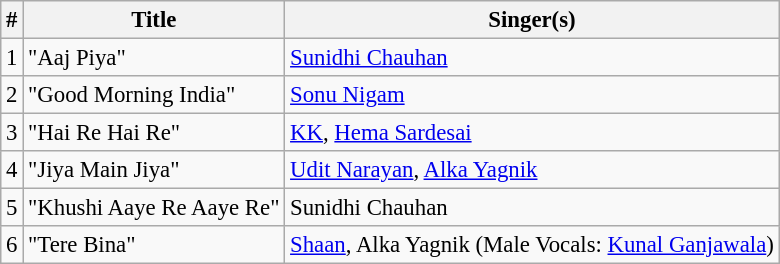<table class="wikitable sortable" style="font-size:95%;">
<tr>
<th>#</th>
<th>Title</th>
<th>Singer(s)</th>
</tr>
<tr>
<td>1</td>
<td>"Aaj Piya"</td>
<td><a href='#'>Sunidhi Chauhan</a></td>
</tr>
<tr>
<td>2</td>
<td>"Good Morning India"</td>
<td><a href='#'>Sonu Nigam</a></td>
</tr>
<tr>
<td>3</td>
<td>"Hai Re Hai Re"</td>
<td><a href='#'>KK</a>, <a href='#'>Hema Sardesai</a></td>
</tr>
<tr>
<td>4</td>
<td>"Jiya Main Jiya"</td>
<td><a href='#'>Udit Narayan</a>, <a href='#'>Alka Yagnik</a></td>
</tr>
<tr>
<td>5</td>
<td>"Khushi Aaye Re Aaye Re"</td>
<td>Sunidhi Chauhan</td>
</tr>
<tr>
<td>6</td>
<td>"Tere Bina"</td>
<td><a href='#'>Shaan</a>, Alka Yagnik (Male Vocals: <a href='#'>Kunal Ganjawala</a>)</td>
</tr>
</table>
